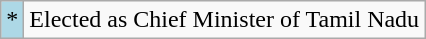<table class="wikitable">
<tr>
<td style="background-color:#ADD8E6">*</td>
<td>Elected as Chief Minister of Tamil Nadu</td>
</tr>
</table>
